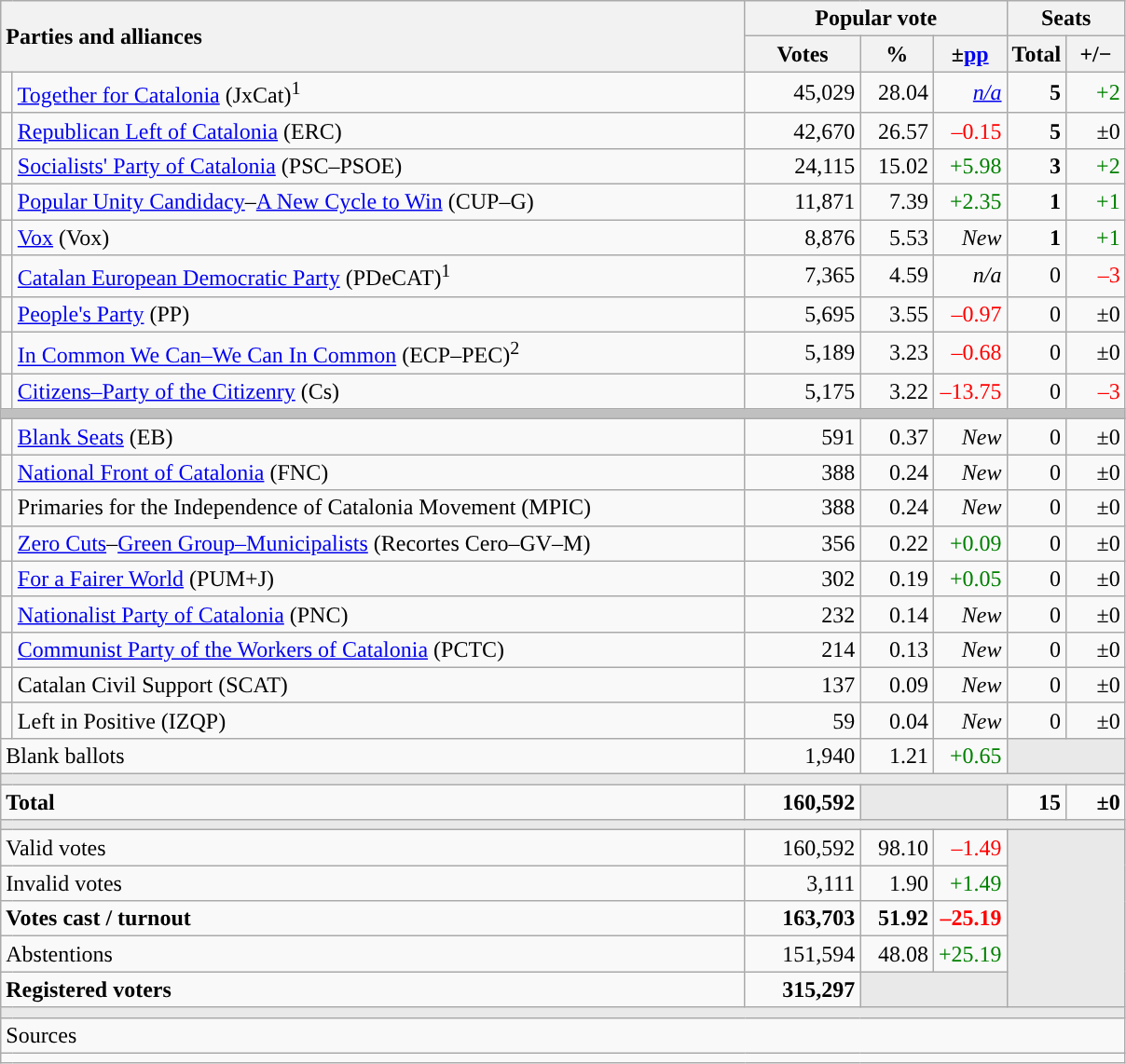<table class="wikitable" style="text-align:right;">
<tr>
<th style="text-align:left;" rowspan="2" colspan="2" width="525">Parties and alliances</th>
<th colspan="3">Popular vote</th>
<th colspan="2">Seats</th>
</tr>
<tr>
<th width="75">Votes</th>
<th width="45">%</th>
<th width="45">±<a href='#'>pp</a></th>
<th width="35">Total</th>
<th width="35">+/−</th>
</tr>
<tr>
<td width="1" style="color:inherit;background:"></td>
<td align="left"><a href='#'>Together for Catalonia</a> (JxCat)<sup>1</sup></td>
<td>45,029</td>
<td>28.04</td>
<td><em><a href='#'>n/a</a></em></td>
<td><strong>5</strong></td>
<td style="color:green;">+2</td>
</tr>
<tr>
<td style="color:inherit;background:"></td>
<td align="left"><a href='#'>Republican Left of Catalonia</a> (ERC)</td>
<td>42,670</td>
<td>26.57</td>
<td style="color:red;">–0.15</td>
<td><strong>5</strong></td>
<td>±0</td>
</tr>
<tr>
<td style="color:inherit;background:"></td>
<td align="left"><a href='#'>Socialists' Party of Catalonia</a> (PSC–PSOE)</td>
<td>24,115</td>
<td>15.02</td>
<td style="color:green;">+5.98</td>
<td><strong>3</strong></td>
<td style="color:green;">+2</td>
</tr>
<tr>
<td style="color:inherit;background:"></td>
<td align="left"><a href='#'>Popular Unity Candidacy</a>–<a href='#'>A New Cycle to Win</a> (CUP–G)</td>
<td>11,871</td>
<td>7.39</td>
<td style="color:green;">+2.35</td>
<td><strong>1</strong></td>
<td style="color:green;">+1</td>
</tr>
<tr>
<td style="color:inherit;background:"></td>
<td align="left"><a href='#'>Vox</a> (Vox)</td>
<td>8,876</td>
<td>5.53</td>
<td><em>New</em></td>
<td><strong>1</strong></td>
<td style="color:green;">+1</td>
</tr>
<tr>
<td style="color:inherit;background:"></td>
<td align="left"><a href='#'>Catalan European Democratic Party</a> (PDeCAT)<sup>1</sup></td>
<td>7,365</td>
<td>4.59</td>
<td><em>n/a</em></td>
<td>0</td>
<td style="color:red;">–3</td>
</tr>
<tr>
<td style="color:inherit;background:"></td>
<td align="left"><a href='#'>People's Party</a> (PP)</td>
<td>5,695</td>
<td>3.55</td>
<td style="color:red;">–0.97</td>
<td>0</td>
<td>±0</td>
</tr>
<tr>
<td style="color:inherit;background:"></td>
<td align="left"><a href='#'>In Common We Can–We Can In Common</a> (ECP–PEC)<sup>2</sup></td>
<td>5,189</td>
<td>3.23</td>
<td style="color:red;">–0.68</td>
<td>0</td>
<td>±0</td>
</tr>
<tr>
<td style="color:inherit;background:"></td>
<td align="left"><a href='#'>Citizens–Party of the Citizenry</a> (Cs)</td>
<td>5,175</td>
<td>3.22</td>
<td style="color:red;">–13.75</td>
<td>0</td>
<td style="color:red;">–3</td>
</tr>
<tr>
<td colspan="7" bgcolor="#C0C0C0"></td>
</tr>
<tr>
<td style="color:inherit;background:"></td>
<td align="left"><a href='#'>Blank Seats</a> (EB)</td>
<td>591</td>
<td>0.37</td>
<td><em>New</em></td>
<td>0</td>
<td>±0</td>
</tr>
<tr>
<td style="color:inherit;background:"></td>
<td align="left"><a href='#'>National Front of Catalonia</a> (FNC)</td>
<td>388</td>
<td>0.24</td>
<td><em>New</em></td>
<td>0</td>
<td>±0</td>
</tr>
<tr>
<td style="color:inherit;background:"></td>
<td align="left">Primaries for the Independence of Catalonia Movement (MPIC)</td>
<td>388</td>
<td>0.24</td>
<td><em>New</em></td>
<td>0</td>
<td>±0</td>
</tr>
<tr>
<td style="color:inherit;background:"></td>
<td align="left"><a href='#'>Zero Cuts</a>–<a href='#'>Green Group–Municipalists</a> (Recortes Cero–GV–M)</td>
<td>356</td>
<td>0.22</td>
<td style="color:green;">+0.09</td>
<td>0</td>
<td>±0</td>
</tr>
<tr>
<td style="color:inherit;background:"></td>
<td align="left"><a href='#'>For a Fairer World</a> (PUM+J)</td>
<td>302</td>
<td>0.19</td>
<td style="color:green;">+0.05</td>
<td>0</td>
<td>±0</td>
</tr>
<tr>
<td style="color:inherit;background:"></td>
<td align="left"><a href='#'>Nationalist Party of Catalonia</a> (PNC)</td>
<td>232</td>
<td>0.14</td>
<td><em>New</em></td>
<td>0</td>
<td>±0</td>
</tr>
<tr>
<td style="color:inherit;background:"></td>
<td align="left"><a href='#'>Communist Party of the Workers of Catalonia</a> (PCTC)</td>
<td>214</td>
<td>0.13</td>
<td><em>New</em></td>
<td>0</td>
<td>±0</td>
</tr>
<tr>
<td style="color:inherit;background:"></td>
<td align="left">Catalan Civil Support (SCAT)</td>
<td>137</td>
<td>0.09</td>
<td><em>New</em></td>
<td>0</td>
<td>±0</td>
</tr>
<tr>
<td style="color:inherit;background:"></td>
<td align="left">Left in Positive (IZQP)</td>
<td>59</td>
<td>0.04</td>
<td><em>New</em></td>
<td>0</td>
<td>±0</td>
</tr>
<tr>
<td align="left" colspan="2">Blank ballots</td>
<td>1,940</td>
<td>1.21</td>
<td style="color:green;">+0.65</td>
<td bgcolor="#E9E9E9" colspan="2"></td>
</tr>
<tr>
<td colspan="7" bgcolor="#E9E9E9"></td>
</tr>
<tr style="font-weight:bold;">
<td align="left" colspan="2">Total</td>
<td>160,592</td>
<td bgcolor="#E9E9E9" colspan="2"></td>
<td>15</td>
<td>±0</td>
</tr>
<tr>
<td colspan="7" bgcolor="#E9E9E9"></td>
</tr>
<tr>
<td align="left" colspan="2">Valid votes</td>
<td>160,592</td>
<td>98.10</td>
<td style="color:red;">–1.49</td>
<td bgcolor="#E9E9E9" colspan="2" rowspan="5"></td>
</tr>
<tr>
<td align="left" colspan="2">Invalid votes</td>
<td>3,111</td>
<td>1.90</td>
<td style="color:green;">+1.49</td>
</tr>
<tr style="font-weight:bold;">
<td align="left" colspan="2">Votes cast / turnout</td>
<td>163,703</td>
<td>51.92</td>
<td style="color:red;">–25.19</td>
</tr>
<tr>
<td align="left" colspan="2">Abstentions</td>
<td>151,594</td>
<td>48.08</td>
<td style="color:green;">+25.19</td>
</tr>
<tr style="font-weight:bold;">
<td align="left" colspan="2">Registered voters</td>
<td>315,297</td>
<td bgcolor="#E9E9E9" colspan="2"></td>
</tr>
<tr>
<td colspan="7" bgcolor="#E9E9E9"></td>
</tr>
<tr>
<td align="left" colspan="7">Sources</td>
</tr>
<tr>
<td colspan="7" style="text-align:left; max-width:790px;"></td>
</tr>
</table>
